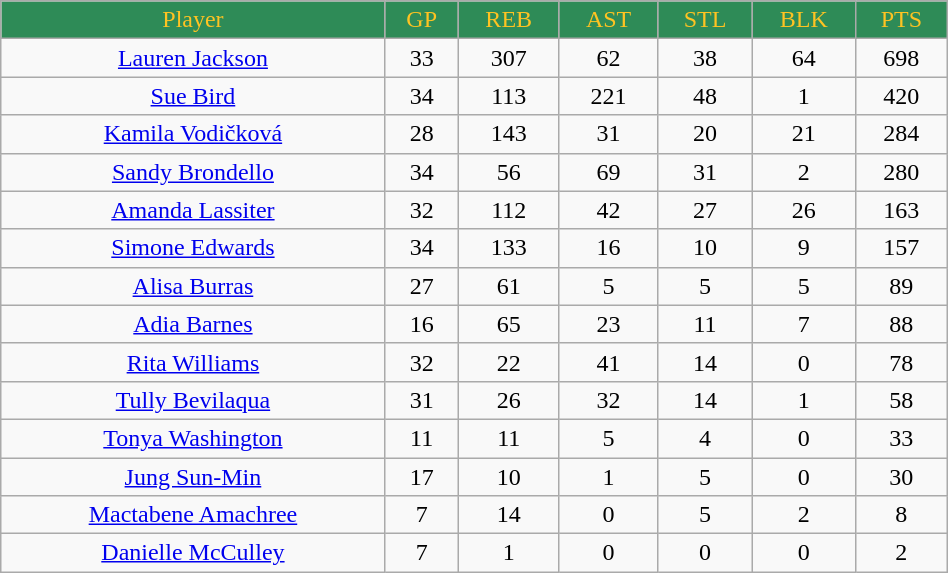<table class="wikitable" width="50%">
<tr align="center" style="background:#2E8B57; color:#FFC322;">
<td>Player</td>
<td>GP</td>
<td>REB</td>
<td>AST</td>
<td>STL</td>
<td>BLK</td>
<td>PTS</td>
</tr>
<tr align="center">
<td><a href='#'>Lauren Jackson</a></td>
<td>33</td>
<td>307</td>
<td>62</td>
<td>38</td>
<td>64</td>
<td>698</td>
</tr>
<tr align="center">
<td><a href='#'>Sue Bird</a></td>
<td>34</td>
<td>113</td>
<td>221</td>
<td>48</td>
<td>1</td>
<td>420</td>
</tr>
<tr align="center">
<td><a href='#'>Kamila Vodičková</a></td>
<td>28</td>
<td>143</td>
<td>31</td>
<td>20</td>
<td>21</td>
<td>284</td>
</tr>
<tr align="center">
<td><a href='#'>Sandy Brondello</a></td>
<td>34</td>
<td>56</td>
<td>69</td>
<td>31</td>
<td>2</td>
<td>280</td>
</tr>
<tr align="center">
<td><a href='#'>Amanda Lassiter</a></td>
<td>32</td>
<td>112</td>
<td>42</td>
<td>27</td>
<td>26</td>
<td>163</td>
</tr>
<tr align="center">
<td><a href='#'>Simone Edwards</a></td>
<td>34</td>
<td>133</td>
<td>16</td>
<td>10</td>
<td>9</td>
<td>157</td>
</tr>
<tr align="center">
<td><a href='#'>Alisa Burras</a></td>
<td>27</td>
<td>61</td>
<td>5</td>
<td>5</td>
<td>5</td>
<td>89</td>
</tr>
<tr align="center">
<td><a href='#'>Adia Barnes</a></td>
<td>16</td>
<td>65</td>
<td>23</td>
<td>11</td>
<td>7</td>
<td>88</td>
</tr>
<tr align="center">
<td><a href='#'>Rita Williams</a></td>
<td>32</td>
<td>22</td>
<td>41</td>
<td>14</td>
<td>0</td>
<td>78</td>
</tr>
<tr align="center">
<td><a href='#'>Tully Bevilaqua</a></td>
<td>31</td>
<td>26</td>
<td>32</td>
<td>14</td>
<td>1</td>
<td>58</td>
</tr>
<tr align="center">
<td><a href='#'>Tonya Washington</a></td>
<td>11</td>
<td>11</td>
<td>5</td>
<td>4</td>
<td>0</td>
<td>33</td>
</tr>
<tr align="center">
<td><a href='#'>Jung Sun-Min</a></td>
<td>17</td>
<td>10</td>
<td>1</td>
<td>5</td>
<td>0</td>
<td>30</td>
</tr>
<tr align="center">
<td><a href='#'>Mactabene Amachree</a></td>
<td>7</td>
<td>14</td>
<td>0</td>
<td>5</td>
<td>2</td>
<td>8</td>
</tr>
<tr align="center">
<td><a href='#'>Danielle McCulley</a></td>
<td>7</td>
<td>1</td>
<td>0</td>
<td>0</td>
<td>0</td>
<td>2</td>
</tr>
</table>
